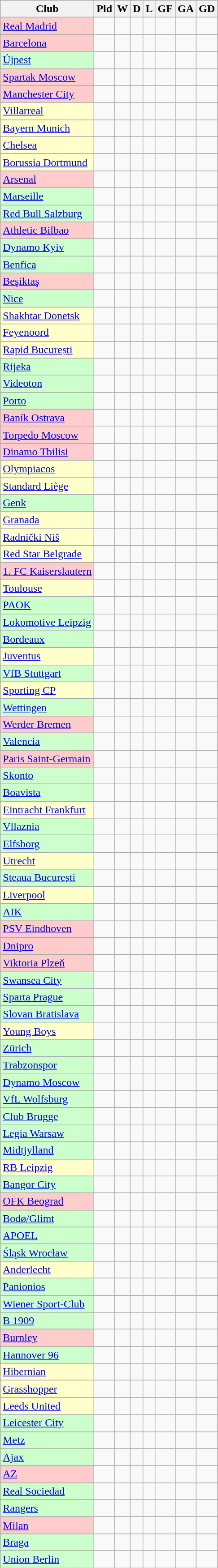<table class="wikitable sortable plainrowheaders" style="text-align:center">
<tr>
<th scope="col">Club</th>
<th scope="col">Pld</th>
<th scope="col">W</th>
<th scope="col">D</th>
<th scope="col">L</th>
<th scope="col">GF</th>
<th scope="col">GA</th>
<th scope="col">GD</th>
</tr>
<tr>
<td bgcolor=#FFCCCC align=left> <a href='#'>Real Madrid</a></td>
<td></td>
<td></td>
<td></td>
<td></td>
<td></td>
<td></td>
<td></td>
</tr>
<tr>
<td bgcolor=#FFCCCC align=left> <a href='#'>Barcelona</a></td>
<td></td>
<td></td>
<td></td>
<td></td>
<td></td>
<td></td>
<td></td>
</tr>
<tr>
<td bgcolor=#CCFFCC align=left> <a href='#'>Újpest</a></td>
<td></td>
<td></td>
<td></td>
<td></td>
<td></td>
<td></td>
<td></td>
</tr>
<tr>
<td bgcolor=#FFCCCC align=left> <a href='#'>Spartak Moscow</a></td>
<td></td>
<td></td>
<td></td>
<td></td>
<td></td>
<td></td>
<td></td>
</tr>
<tr>
<td bgcolor=#FFCCCC align=left> <a href='#'>Manchester City</a></td>
<td></td>
<td></td>
<td></td>
<td></td>
<td></td>
<td></td>
<td></td>
</tr>
<tr>
<td bgcolor=#FFFFCC align=left> <a href='#'>Villarreal</a></td>
<td></td>
<td></td>
<td></td>
<td></td>
<td></td>
<td></td>
<td></td>
</tr>
<tr>
<td bgcolor=#FFFFCC align=left> <a href='#'>Bayern Munich</a></td>
<td></td>
<td></td>
<td></td>
<td></td>
<td></td>
<td></td>
<td></td>
</tr>
<tr>
<td bgcolor=#FFFFCC align=left> <a href='#'>Chelsea</a></td>
<td></td>
<td></td>
<td></td>
<td></td>
<td></td>
<td></td>
<td></td>
</tr>
<tr>
<td bgcolor=#FFFFCC align=left> <a href='#'>Borussia Dortmund</a></td>
<td></td>
<td></td>
<td></td>
<td></td>
<td></td>
<td></td>
<td></td>
</tr>
<tr>
<td bgcolor=#FFCCCC align=left> <a href='#'>Arsenal</a></td>
<td></td>
<td></td>
<td></td>
<td></td>
<td></td>
<td></td>
<td></td>
</tr>
<tr>
<td bgcolor=#CCFFCC align=left> <a href='#'>Marseille</a></td>
<td></td>
<td></td>
<td></td>
<td></td>
<td></td>
<td></td>
<td></td>
</tr>
<tr>
<td bgcolor=#CCFFCC align=left> <a href='#'>Red Bull Salzburg</a></td>
<td></td>
<td></td>
<td></td>
<td></td>
<td></td>
<td></td>
<td></td>
</tr>
<tr>
<td bgcolor=#FFCCCC align=left> <a href='#'>Athletic Bilbao</a></td>
<td></td>
<td></td>
<td></td>
<td></td>
<td></td>
<td></td>
<td></td>
</tr>
<tr>
<td bgcolor=#CCFFCC align=left> <a href='#'>Dynamo Kyiv</a></td>
<td></td>
<td></td>
<td></td>
<td></td>
<td></td>
<td></td>
<td></td>
</tr>
<tr>
<td bgcolor=#CCFFCC align=left> <a href='#'>Benfica</a></td>
<td></td>
<td></td>
<td></td>
<td></td>
<td></td>
<td></td>
<td></td>
</tr>
<tr>
<td bgcolor=#FFCCCC align=left> <a href='#'>Beşiktaş</a></td>
<td></td>
<td></td>
<td></td>
<td></td>
<td></td>
<td></td>
<td></td>
</tr>
<tr>
<td bgcolor=#CCFFCC align=left> <a href='#'>Nice</a></td>
<td></td>
<td></td>
<td></td>
<td></td>
<td></td>
<td></td>
<td></td>
</tr>
<tr>
<td bgcolor=#FFFFCC align=left> <a href='#'>Shakhtar Donetsk</a></td>
<td></td>
<td></td>
<td></td>
<td></td>
<td></td>
<td></td>
<td></td>
</tr>
<tr>
<td bgcolor=#FFFFCC align=left> <a href='#'>Feyenoord</a></td>
<td></td>
<td></td>
<td></td>
<td></td>
<td></td>
<td></td>
<td></td>
</tr>
<tr>
<td bgcolor=#FFFFCC align=left> <a href='#'>Rapid București</a></td>
<td></td>
<td></td>
<td></td>
<td></td>
<td></td>
<td></td>
<td></td>
</tr>
<tr>
<td bgcolor=#CCFFCC align=left> <a href='#'>Rijeka</a></td>
<td></td>
<td></td>
<td></td>
<td></td>
<td></td>
<td></td>
<td></td>
</tr>
<tr>
<td bgcolor=#CCFFCC align=left> <a href='#'>Videoton</a></td>
<td></td>
<td></td>
<td></td>
<td></td>
<td></td>
<td></td>
<td></td>
</tr>
<tr>
<td bgcolor=#CCFFCC align=left> <a href='#'>Porto</a></td>
<td></td>
<td></td>
<td></td>
<td></td>
<td></td>
<td></td>
<td></td>
</tr>
<tr>
<td bgcolor=#FFCCCC align=left> <a href='#'>Baník Ostrava</a></td>
<td></td>
<td></td>
<td></td>
<td></td>
<td></td>
<td></td>
<td></td>
</tr>
<tr>
<td bgcolor=#FFCCCC align=left> <a href='#'>Torpedo Moscow</a></td>
<td></td>
<td></td>
<td></td>
<td></td>
<td></td>
<td></td>
<td></td>
</tr>
<tr>
<td bgcolor=#FFCCCC align=left> <a href='#'>Dinamo Tbilisi</a></td>
<td></td>
<td></td>
<td></td>
<td></td>
<td></td>
<td></td>
<td></td>
</tr>
<tr>
<td bgcolor=#FFFFCC align=left> <a href='#'>Olympiacos</a></td>
<td></td>
<td></td>
<td></td>
<td></td>
<td></td>
<td></td>
<td></td>
</tr>
<tr>
<td bgcolor=#FFFFCC align=left> <a href='#'>Standard Liège</a></td>
<td></td>
<td></td>
<td></td>
<td></td>
<td></td>
<td></td>
<td></td>
</tr>
<tr>
<td bgcolor=#CCFFCC align=left> <a href='#'>Genk</a></td>
<td></td>
<td></td>
<td></td>
<td></td>
<td></td>
<td></td>
<td></td>
</tr>
<tr>
<td bgcolor=#FFFFCC align=left> <a href='#'>Granada</a></td>
<td></td>
<td></td>
<td></td>
<td></td>
<td></td>
<td></td>
<td></td>
</tr>
<tr>
<td bgcolor=#FFFFCC align=left> <a href='#'>Radnički Niš</a></td>
<td></td>
<td></td>
<td></td>
<td></td>
<td></td>
<td></td>
<td></td>
</tr>
<tr>
<td bgcolor=#FFFFCC align=left> <a href='#'>Red Star Belgrade</a></td>
<td></td>
<td></td>
<td></td>
<td></td>
<td></td>
<td></td>
<td></td>
</tr>
<tr>
<td bgcolor=#FFCCCC align=left> <a href='#'>1. FC Kaiserslautern</a></td>
<td></td>
<td></td>
<td></td>
<td></td>
<td></td>
<td></td>
<td></td>
</tr>
<tr>
<td bgcolor=#FFFFCC align=left> <a href='#'>Toulouse</a></td>
<td></td>
<td></td>
<td></td>
<td></td>
<td></td>
<td></td>
<td></td>
</tr>
<tr>
<td bgcolor=#CCFFCC align=left> <a href='#'>PAOK</a></td>
<td></td>
<td></td>
<td></td>
<td></td>
<td></td>
<td></td>
<td></td>
</tr>
<tr>
<td bgcolor=#CCFFCC align=left> <a href='#'>Lokomotive Leipzig</a></td>
<td></td>
<td></td>
<td></td>
<td></td>
<td></td>
<td></td>
<td></td>
</tr>
<tr>
<td bgcolor=#CCFFCC align=left> <a href='#'>Bordeaux</a></td>
<td></td>
<td></td>
<td></td>
<td></td>
<td></td>
<td></td>
<td></td>
</tr>
<tr>
<td bgcolor=#FFFFCC align=left> <a href='#'>Juventus</a></td>
<td></td>
<td></td>
<td></td>
<td></td>
<td></td>
<td></td>
<td></td>
</tr>
<tr>
<td bgcolor=#CCFFCC align=left> <a href='#'>VfB Stuttgart</a></td>
<td></td>
<td></td>
<td></td>
<td></td>
<td></td>
<td></td>
<td></td>
</tr>
<tr>
<td bgcolor=#FFFFCC align=left> <a href='#'>Sporting CP</a></td>
<td></td>
<td></td>
<td></td>
<td></td>
<td></td>
<td></td>
<td></td>
</tr>
<tr>
<td bgcolor=#CCFFCC align=left> <a href='#'>Wettingen</a></td>
<td></td>
<td></td>
<td></td>
<td></td>
<td></td>
<td></td>
<td></td>
</tr>
<tr>
<td bgcolor=#FFCCCC align=left> <a href='#'>Werder Bremen</a></td>
<td></td>
<td></td>
<td></td>
<td></td>
<td></td>
<td></td>
<td></td>
</tr>
<tr>
<td bgcolor=#CCFFCC align=left> <a href='#'>Valencia</a></td>
<td></td>
<td></td>
<td></td>
<td></td>
<td></td>
<td></td>
<td></td>
</tr>
<tr>
<td bgcolor=#FFCCCC align=left> <a href='#'>Paris Saint-Germain</a></td>
<td></td>
<td></td>
<td></td>
<td></td>
<td></td>
<td></td>
<td></td>
</tr>
<tr>
<td bgcolor=#CCFFCC align=left> <a href='#'>Skonto</a></td>
<td></td>
<td></td>
<td></td>
<td></td>
<td></td>
<td></td>
<td></td>
</tr>
<tr>
<td bgcolor=#CCFFCC align=left> <a href='#'>Boavista</a></td>
<td></td>
<td></td>
<td></td>
<td></td>
<td></td>
<td></td>
<td></td>
</tr>
<tr>
<td bgcolor=#FFFFCC align=left> <a href='#'>Eintracht Frankfurt</a></td>
<td></td>
<td></td>
<td></td>
<td></td>
<td></td>
<td></td>
<td></td>
</tr>
<tr>
<td bgcolor=#CCFFCC align=left> <a href='#'>Vllaznia</a></td>
<td></td>
<td></td>
<td></td>
<td></td>
<td></td>
<td></td>
<td></td>
</tr>
<tr>
<td bgcolor=#CCFFCC align=left> <a href='#'>Elfsborg</a></td>
<td></td>
<td></td>
<td></td>
<td></td>
<td></td>
<td></td>
<td></td>
</tr>
<tr>
<td bgcolor=#FFFFCC align=left> <a href='#'>Utrecht</a></td>
<td></td>
<td></td>
<td></td>
<td></td>
<td></td>
<td></td>
<td></td>
</tr>
<tr>
<td bgcolor=#CCFFCC align=left> <a href='#'>Steaua București</a></td>
<td></td>
<td></td>
<td></td>
<td></td>
<td></td>
<td></td>
<td></td>
</tr>
<tr>
<td bgcolor=#FFFFCC align=left> <a href='#'>Liverpool</a></td>
<td></td>
<td></td>
<td></td>
<td></td>
<td></td>
<td></td>
<td></td>
</tr>
<tr>
<td bgcolor=#CCFFCC align=left> <a href='#'>AIK</a></td>
<td></td>
<td></td>
<td></td>
<td></td>
<td></td>
<td></td>
<td></td>
</tr>
<tr>
<td bgcolor=#FFCCCC align=left> <a href='#'>PSV Eindhoven</a></td>
<td></td>
<td></td>
<td></td>
<td></td>
<td></td>
<td></td>
<td></td>
</tr>
<tr>
<td bgcolor=#FFCCCC align=left> <a href='#'>Dnipro</a></td>
<td></td>
<td></td>
<td></td>
<td></td>
<td></td>
<td></td>
<td></td>
</tr>
<tr>
<td bgcolor=#FFCCCC align=left> <a href='#'>Viktoria Plzeň</a></td>
<td></td>
<td></td>
<td></td>
<td></td>
<td></td>
<td></td>
<td></td>
</tr>
<tr>
<td bgcolor=#CCFFCC align=left> <a href='#'>Swansea City</a></td>
<td></td>
<td></td>
<td></td>
<td></td>
<td></td>
<td></td>
<td></td>
</tr>
<tr>
<td bgcolor=#CCFFCC align=left> <a href='#'>Sparta Prague</a></td>
<td></td>
<td></td>
<td></td>
<td></td>
<td></td>
<td></td>
<td></td>
</tr>
<tr>
<td bgcolor=#CCFFCC align=left> <a href='#'>Slovan Bratislava</a></td>
<td></td>
<td></td>
<td></td>
<td></td>
<td></td>
<td></td>
<td></td>
</tr>
<tr>
<td bgcolor=#FFFFCC align=left> <a href='#'>Young Boys</a></td>
<td></td>
<td></td>
<td></td>
<td></td>
<td></td>
<td></td>
<td></td>
</tr>
<tr>
<td bgcolor=#CCFFCC align=left> <a href='#'>Zürich</a></td>
<td></td>
<td></td>
<td></td>
<td></td>
<td></td>
<td></td>
<td></td>
</tr>
<tr>
<td bgcolor=#CCFFCC align=left> <a href='#'>Trabzonspor</a></td>
<td></td>
<td></td>
<td></td>
<td></td>
<td></td>
<td></td>
<td></td>
</tr>
<tr>
<td bgcolor=#CCFFCC align=left> <a href='#'>Dynamo Moscow</a></td>
<td></td>
<td></td>
<td></td>
<td></td>
<td></td>
<td></td>
<td></td>
</tr>
<tr>
<td bgcolor=#CCFFCC align=left> <a href='#'>VfL Wolfsburg</a></td>
<td></td>
<td></td>
<td></td>
<td></td>
<td></td>
<td></td>
<td></td>
</tr>
<tr>
<td bgcolor=#CCFFCC align=left> <a href='#'>Club Brugge</a></td>
<td></td>
<td></td>
<td></td>
<td></td>
<td></td>
<td></td>
<td></td>
</tr>
<tr>
<td bgcolor=#CCFFCC align=left> <a href='#'>Legia Warsaw</a></td>
<td></td>
<td></td>
<td></td>
<td></td>
<td></td>
<td></td>
<td></td>
</tr>
<tr>
<td bgcolor=#CCFFCC align=left> <a href='#'>Midtjylland</a></td>
<td></td>
<td></td>
<td></td>
<td></td>
<td></td>
<td></td>
<td></td>
</tr>
<tr>
<td bgcolor=#FFFFCC align=left> <a href='#'>RB Leipzig</a></td>
<td></td>
<td></td>
<td></td>
<td></td>
<td></td>
<td></td>
<td></td>
</tr>
<tr>
<td bgcolor=#CCFFCC align=left> <a href='#'>Bangor City</a></td>
<td></td>
<td></td>
<td></td>
<td></td>
<td></td>
<td></td>
<td></td>
</tr>
<tr>
<td bgcolor=#FFCCCC align=left> <a href='#'>OFK Beograd</a></td>
<td></td>
<td></td>
<td></td>
<td></td>
<td></td>
<td></td>
<td></td>
</tr>
<tr>
<td bgcolor=#CCFFCC align=left> <a href='#'>Bodø/Glimt</a></td>
<td></td>
<td></td>
<td></td>
<td></td>
<td></td>
<td></td>
<td></td>
</tr>
<tr>
<td bgcolor=#CCFFCC align=left> <a href='#'>APOEL</a></td>
<td></td>
<td></td>
<td></td>
<td></td>
<td></td>
<td></td>
<td></td>
</tr>
<tr>
<td bgcolor=#CCFFCC align=left> <a href='#'>Śląsk Wrocław</a></td>
<td></td>
<td></td>
<td></td>
<td></td>
<td></td>
<td></td>
<td></td>
</tr>
<tr>
<td bgcolor=#FFFFCC align=left> <a href='#'>Anderlecht</a></td>
<td></td>
<td></td>
<td></td>
<td></td>
<td></td>
<td></td>
<td></td>
</tr>
<tr>
<td bgcolor=#CCFFCC align=left> <a href='#'>Panionios</a></td>
<td></td>
<td></td>
<td></td>
<td></td>
<td></td>
<td></td>
<td></td>
</tr>
<tr>
<td bgcolor=#CCFFCC align=left> <a href='#'>Wiener Sport-Club</a></td>
<td></td>
<td></td>
<td></td>
<td></td>
<td></td>
<td></td>
<td></td>
</tr>
<tr>
<td bgcolor=#CCFFCC align=left> <a href='#'>B 1909</a></td>
<td></td>
<td></td>
<td></td>
<td></td>
<td></td>
<td></td>
<td></td>
</tr>
<tr>
<td bgcolor=#FFCCCC align=left> <a href='#'>Burnley</a></td>
<td></td>
<td></td>
<td></td>
<td></td>
<td></td>
<td></td>
<td></td>
</tr>
<tr>
<td bgcolor=#CCFFCC align=left> <a href='#'>Hannover 96</a></td>
<td></td>
<td></td>
<td></td>
<td></td>
<td></td>
<td></td>
<td></td>
</tr>
<tr>
<td bgcolor=#FFFFCC align=left> <a href='#'>Hibernian</a></td>
<td></td>
<td></td>
<td></td>
<td></td>
<td></td>
<td></td>
<td></td>
</tr>
<tr>
<td bgcolor=#FFFFCC align=left>  <a href='#'>Grasshopper</a></td>
<td></td>
<td></td>
<td></td>
<td></td>
<td></td>
<td></td>
<td></td>
</tr>
<tr>
<td bgcolor=#FFFFCC align=left> <a href='#'>Leeds United</a></td>
<td></td>
<td></td>
<td></td>
<td></td>
<td></td>
<td></td>
<td></td>
</tr>
<tr>
<td bgcolor=#CCFFCC align=left> <a href='#'>Leicester City</a></td>
<td></td>
<td></td>
<td></td>
<td></td>
<td></td>
<td></td>
<td></td>
</tr>
<tr>
<td bgcolor=#CCFFCC align=left> <a href='#'>Metz</a></td>
<td></td>
<td></td>
<td></td>
<td></td>
<td></td>
<td></td>
<td></td>
</tr>
<tr>
<td bgcolor=#CCFFCC align=left> <a href='#'>Ajax</a></td>
<td></td>
<td></td>
<td></td>
<td></td>
<td></td>
<td></td>
<td></td>
</tr>
<tr>
<td bgcolor=#FFCCCC align=left> <a href='#'>AZ</a></td>
<td></td>
<td></td>
<td></td>
<td></td>
<td></td>
<td></td>
<td></td>
</tr>
<tr>
<td bgcolor=#CCFFCC align=left> <a href='#'>Real Sociedad</a></td>
<td></td>
<td></td>
<td></td>
<td></td>
<td></td>
<td></td>
<td></td>
</tr>
<tr>
<td bgcolor=#CCFFCC align=left> <a href='#'>Rangers</a></td>
<td></td>
<td></td>
<td></td>
<td></td>
<td></td>
<td></td>
<td></td>
</tr>
<tr>
<td bgcolor=#FFCCCC align=left> <a href='#'>Milan</a></td>
<td></td>
<td></td>
<td></td>
<td></td>
<td></td>
<td></td>
<td></td>
</tr>
<tr>
<td bgcolor=#CCFFCC align=left> <a href='#'>Braga</a></td>
<td></td>
<td></td>
<td></td>
<td></td>
<td></td>
<td></td>
<td></td>
</tr>
<tr>
<td bgcolor=#CCFFCC align=left> <a href='#'>Union Berlin</a></td>
<td></td>
<td></td>
<td></td>
<td></td>
<td></td>
<td></td>
<td></td>
</tr>
</table>
